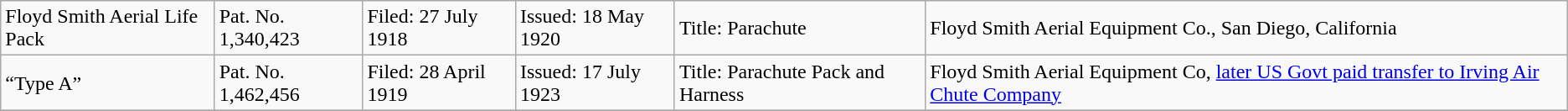<table class="wikitable">
<tr>
<td>Floyd Smith Aerial Life Pack</td>
<td>Pat. No. 1,340,423</td>
<td>Filed: 27 July 1918</td>
<td>Issued: 18 May 1920</td>
<td>Title: Parachute</td>
<td>Floyd Smith Aerial Equipment Co., San Diego, California</td>
</tr>
<tr>
<td>“Type A”</td>
<td>Pat. No. 1,462,456</td>
<td>Filed: 28 April 1919</td>
<td>Issued: 17 July 1923</td>
<td>Title: Parachute Pack and Harness</td>
<td>Floyd Smith Aerial Equipment Co, <a href='#'>later US Govt paid transfer to Irving Air Chute Company</a></td>
</tr>
<tr>
</tr>
</table>
